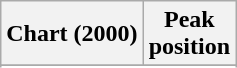<table class="wikitable sortable plainrowheaders">
<tr>
<th>Chart (2000)</th>
<th>Peak<br>position</th>
</tr>
<tr>
</tr>
<tr>
</tr>
</table>
